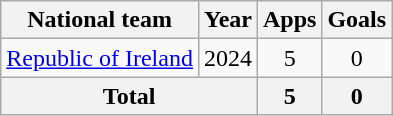<table class="wikitable" style="text-align:center">
<tr>
<th>National team</th>
<th>Year</th>
<th>Apps</th>
<th>Goals</th>
</tr>
<tr>
<td><a href='#'>Republic of Ireland</a></td>
<td>2024</td>
<td>5</td>
<td>0</td>
</tr>
<tr>
<th colspan="2">Total</th>
<th>5</th>
<th>0</th>
</tr>
</table>
